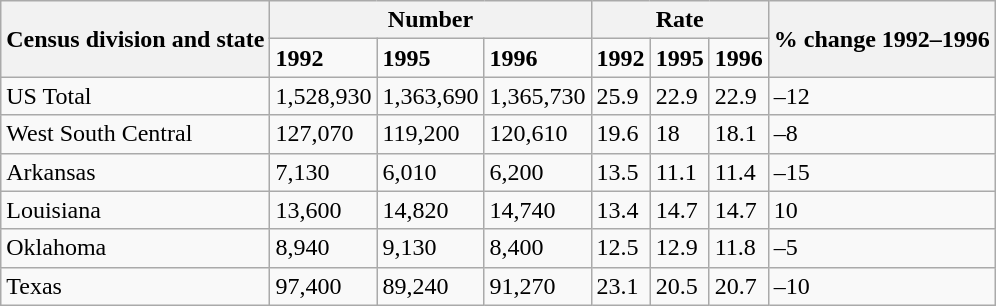<table class="wikitable">
<tr>
<th rowspan="2">Census division and state</th>
<th colspan="3">Number</th>
<th colspan="3">Rate</th>
<th rowspan="2">% change 1992–1996</th>
</tr>
<tr>
<td><strong>1992</strong></td>
<td><strong>1995</strong></td>
<td><strong>1996</strong></td>
<td><strong>1992</strong></td>
<td><strong>1995</strong></td>
<td><strong>1996</strong></td>
</tr>
<tr>
<td>US Total</td>
<td>1,528,930</td>
<td>1,363,690</td>
<td>1,365,730</td>
<td>25.9</td>
<td>22.9</td>
<td>22.9</td>
<td>–12</td>
</tr>
<tr>
<td>West South Central</td>
<td>127,070</td>
<td>119,200</td>
<td>120,610</td>
<td>19.6</td>
<td>18</td>
<td>18.1</td>
<td>–8</td>
</tr>
<tr>
<td>Arkansas</td>
<td>7,130</td>
<td>6,010</td>
<td>6,200</td>
<td>13.5</td>
<td>11.1</td>
<td>11.4</td>
<td>–15</td>
</tr>
<tr>
<td>Louisiana</td>
<td>13,600</td>
<td>14,820</td>
<td>14,740</td>
<td>13.4</td>
<td>14.7</td>
<td>14.7</td>
<td>10</td>
</tr>
<tr>
<td>Oklahoma</td>
<td>8,940</td>
<td>9,130</td>
<td>8,400</td>
<td>12.5</td>
<td>12.9</td>
<td>11.8</td>
<td>–5</td>
</tr>
<tr>
<td>Texas</td>
<td>97,400</td>
<td>89,240</td>
<td>91,270</td>
<td>23.1</td>
<td>20.5</td>
<td>20.7</td>
<td>–10</td>
</tr>
</table>
